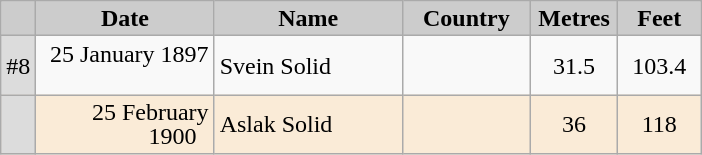<table class="wikitable sortable" style="text-align:left; line-height:16px; width:37%;">
<tr>
<th style="background-color: #ccc;" width="15"></th>
<th style="background-color: #ccc;" width="130">Date</th>
<th style="background-color: #ccc;" width="145">Name</th>
<th style="background-color: #ccc;" width="85">Country</th>
<th style="background-color: #ccc;" width="52">Metres</th>
<th style="background-color: #ccc;" width="52">Feet</th>
</tr>
<tr>
<td bgcolor=gainsboro align=center>#8</td>
<td align=right>25 January 1897  </td>
<td>Svein Solid</td>
<td></td>
<td align=center>31.5</td>
<td align=center>103.4</td>
</tr>
<tr bgcolor=#FAEBD7>
<td bgcolor=gainsboro align=center><small></small></td>
<td align=right>25 February 1900  </td>
<td>Aslak Solid</td>
<td></td>
<td align=center>36</td>
<td align=center>118</td>
</tr>
</table>
